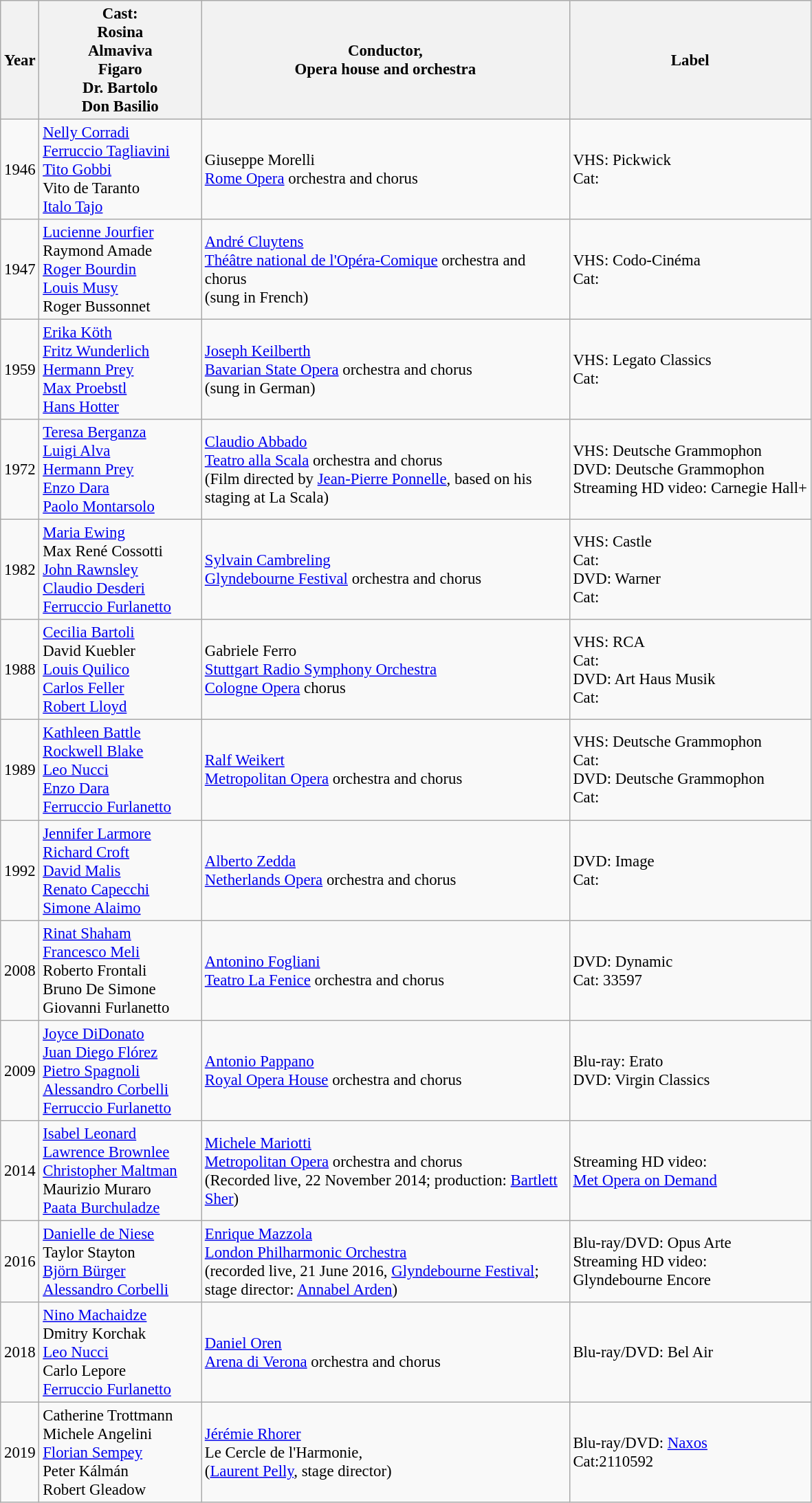<table class="wikitable" style="font-size:95%;">
<tr>
<th>Year</th>
<th width="150">Cast:<br>Rosina<br>Almaviva<br>Figaro<br>Dr. Bartolo<br>Don Basilio</th>
<th width="350">Conductor,<br>Opera house and orchestra</th>
<th>Label</th>
</tr>
<tr>
<td>1946</td>
<td><a href='#'>Nelly Corradi</a><br><a href='#'>Ferruccio Tagliavini</a><br><a href='#'>Tito Gobbi</a><br>Vito de Taranto<br><a href='#'>Italo Tajo</a></td>
<td>Giuseppe Morelli<br><a href='#'>Rome Opera</a> orchestra and chorus</td>
<td>VHS: Pickwick<br>Cat:</td>
</tr>
<tr>
<td>1947</td>
<td><a href='#'>Lucienne Jourfier</a><br>Raymond Amade<br><a href='#'>Roger Bourdin</a><br><a href='#'>Louis Musy</a><br>Roger Bussonnet</td>
<td><a href='#'>André Cluytens</a><br><a href='#'>Théâtre national de l'Opéra-Comique</a> orchestra and chorus<br>(sung in French)</td>
<td>VHS: Codo-Cinéma<br>Cat:</td>
</tr>
<tr>
<td>1959</td>
<td><a href='#'>Erika Köth</a><br><a href='#'>Fritz Wunderlich</a><br><a href='#'>Hermann Prey</a><br><a href='#'>Max Proebstl</a><br><a href='#'>Hans Hotter</a></td>
<td><a href='#'>Joseph Keilberth</a><br><a href='#'>Bavarian State Opera</a> orchestra and chorus<br>(sung in German)</td>
<td>VHS: Legato Classics<br>Cat:</td>
</tr>
<tr>
<td>1972</td>
<td><a href='#'>Teresa Berganza</a><br><a href='#'>Luigi Alva</a><br><a href='#'>Hermann Prey</a><br><a href='#'>Enzo Dara</a><br><a href='#'>Paolo Montarsolo</a></td>
<td><a href='#'>Claudio Abbado</a><br><a href='#'>Teatro alla Scala</a> orchestra and chorus<br>(Film directed by <a href='#'>Jean-Pierre Ponnelle</a>, based on his staging at La Scala)</td>
<td>VHS: Deutsche Grammophon<br>DVD: Deutsche Grammophon<br>Streaming HD video: Carnegie Hall+</td>
</tr>
<tr>
<td>1982</td>
<td><a href='#'>Maria Ewing</a><br>Max René Cossotti<br><a href='#'>John Rawnsley</a><br><a href='#'>Claudio Desderi</a><br><a href='#'>Ferruccio Furlanetto</a></td>
<td><a href='#'>Sylvain Cambreling</a><br><a href='#'>Glyndebourne Festival</a> orchestra and chorus</td>
<td>VHS: Castle<br>Cat:         <br>DVD: Warner<br>Cat:</td>
</tr>
<tr>
<td>1988</td>
<td><a href='#'>Cecilia Bartoli</a><br>David Kuebler<br><a href='#'>Louis Quilico</a><br><a href='#'>Carlos Feller</a><br><a href='#'>Robert Lloyd</a></td>
<td>Gabriele Ferro<br><a href='#'>Stuttgart Radio Symphony Orchestra</a><br><a href='#'>Cologne Opera</a> chorus</td>
<td>VHS: RCA<br>Cat:         <br>DVD: Art Haus Musik<br>Cat:</td>
</tr>
<tr>
<td>1989</td>
<td><a href='#'>Kathleen Battle</a><br><a href='#'>Rockwell Blake</a><br><a href='#'>Leo Nucci</a><br><a href='#'>Enzo Dara</a><br><a href='#'>Ferruccio Furlanetto</a></td>
<td><a href='#'>Ralf Weikert</a><br><a href='#'>Metropolitan Opera</a> orchestra and chorus</td>
<td>VHS: Deutsche Grammophon<br>Cat:         <br>DVD: Deutsche Grammophon<br>Cat:</td>
</tr>
<tr>
<td>1992</td>
<td><a href='#'>Jennifer Larmore</a><br><a href='#'>Richard Croft</a><br><a href='#'>David Malis</a><br><a href='#'>Renato Capecchi</a><br><a href='#'>Simone Alaimo</a></td>
<td><a href='#'>Alberto Zedda</a><br><a href='#'>Netherlands Opera</a> orchestra and chorus</td>
<td>DVD: Image<br>Cat:</td>
</tr>
<tr>
<td>2008</td>
<td><a href='#'>Rinat Shaham</a><br><a href='#'>Francesco Meli</a><br>Roberto Frontali<br>Bruno De Simone<br>Giovanni Furlanetto</td>
<td><a href='#'>Antonino Fogliani</a><br><a href='#'>Teatro La Fenice</a> orchestra and chorus</td>
<td>DVD: Dynamic<br>Cat: 33597</td>
</tr>
<tr>
<td>2009</td>
<td><a href='#'>Joyce DiDonato</a><br><a href='#'>Juan Diego Flórez</a><br><a href='#'>Pietro Spagnoli</a><br><a href='#'>Alessandro Corbelli</a><br><a href='#'>Ferruccio Furlanetto</a></td>
<td><a href='#'>Antonio Pappano</a><br><a href='#'>Royal Opera House</a> orchestra and chorus</td>
<td>Blu-ray: Erato<br>DVD: Virgin Classics</td>
</tr>
<tr>
<td>2014</td>
<td><a href='#'>Isabel Leonard</a><br><a href='#'>Lawrence Brownlee</a><br><a href='#'>Christopher Maltman</a><br>Maurizio Muraro<br><a href='#'>Paata Burchuladze</a></td>
<td><a href='#'>Michele Mariotti</a><br><a href='#'>Metropolitan Opera</a> orchestra and chorus<br>(Recorded live, 22 November 2014; production: <a href='#'>Bartlett Sher</a>)</td>
<td>Streaming HD video:<br><a href='#'>Met Opera on Demand</a></td>
</tr>
<tr>
<td>2016</td>
<td><a href='#'>Danielle de Niese</a><br>Taylor Stayton<br><a href='#'>Björn Bürger</a><br><a href='#'>Alessandro Corbelli</a><br></td>
<td><a href='#'>Enrique Mazzola</a><br><a href='#'>London Philharmonic Orchestra</a><br>(recorded live, 21 June 2016, <a href='#'>Glyndebourne Festival</a>; stage director: <a href='#'>Annabel Arden</a>)</td>
<td>Blu-ray/DVD: Opus Arte<br>Streaming HD video:<br>Glyndebourne Encore</td>
</tr>
<tr>
<td>2018</td>
<td><a href='#'>Nino Machaidze</a><br>Dmitry Korchak<br><a href='#'>Leo Nucci</a><br>Carlo Lepore<br><a href='#'>Ferruccio Furlanetto</a></td>
<td><a href='#'>Daniel Oren</a><br><a href='#'>Arena di Verona</a> orchestra and chorus</td>
<td>Blu-ray/DVD: Bel Air</td>
</tr>
<tr>
<td>2019</td>
<td>Catherine Trottmann<br>Michele Angelini<br><a href='#'>Florian Sempey</a><br>Peter Kálmán<br>Robert Gleadow</td>
<td><a href='#'>Jérémie Rhorer</a><br>Le Cercle de l'Harmonie,<br>(<a href='#'>Laurent Pelly</a>, stage director)</td>
<td>Blu-ray/DVD: <a href='#'>Naxos</a><br>Cat:2110592</td>
</tr>
</table>
